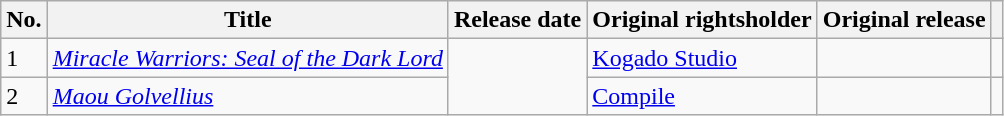<table class="wikitable sortable" width="auto">
<tr>
<th>No.</th>
<th>Title</th>
<th>Release date</th>
<th>Original rightsholder</th>
<th>Original release</th>
<th></th>
</tr>
<tr>
<td>1</td>
<td><em><a href='#'>Miracle Warriors: Seal of the Dark Lord</a></em></td>
<td rowspan="2"></td>
<td><a href='#'>Kogado Studio</a></td>
<td></td>
<td></td>
</tr>
<tr>
<td>2</td>
<td><a href='#'><em>Maou Golvellius</em></a></td>
<td><a href='#'>Compile</a></td>
<td></td>
<td></td>
</tr>
</table>
